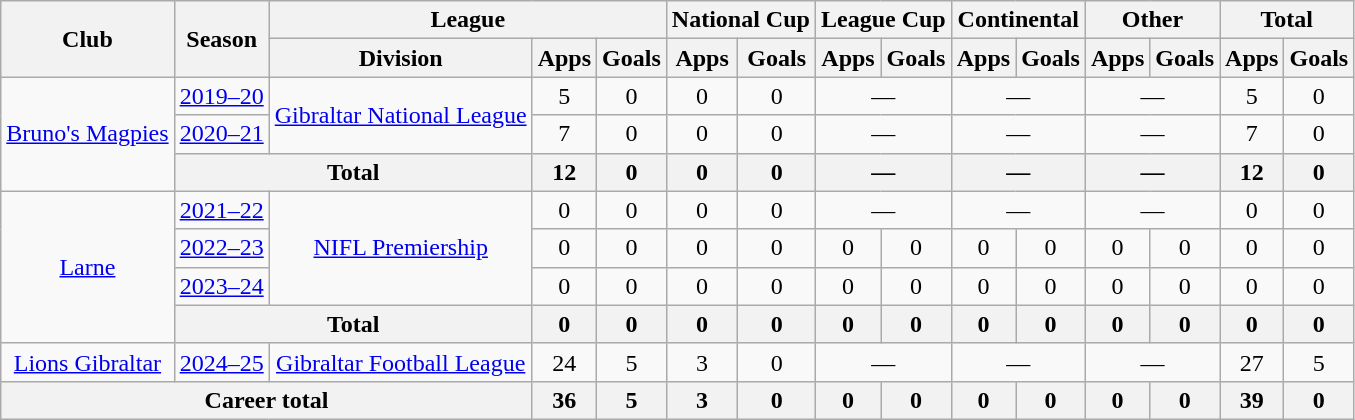<table class=wikitable style="text-align:center">
<tr>
<th rowspan=2>Club</th>
<th rowspan=2>Season</th>
<th colspan=3>League</th>
<th colspan=2>National Cup</th>
<th colspan=2>League Cup</th>
<th colspan=2>Continental</th>
<th colspan=2>Other</th>
<th colspan=2>Total</th>
</tr>
<tr>
<th>Division</th>
<th>Apps</th>
<th>Goals</th>
<th>Apps</th>
<th>Goals</th>
<th>Apps</th>
<th>Goals</th>
<th>Apps</th>
<th>Goals</th>
<th>Apps</th>
<th>Goals</th>
<th>Apps</th>
<th>Goals</th>
</tr>
<tr>
<td rowspan="3"><a href='#'>Bruno's Magpies</a></td>
<td><a href='#'>2019–20</a></td>
<td rowspan="2"><a href='#'>Gibraltar National League</a></td>
<td>5</td>
<td>0</td>
<td>0</td>
<td>0</td>
<td colspan=2>—</td>
<td colspan=2>—</td>
<td colspan=2>—</td>
<td>5</td>
<td>0</td>
</tr>
<tr>
<td><a href='#'>2020–21</a></td>
<td>7</td>
<td>0</td>
<td>0</td>
<td>0</td>
<td colspan=2>—</td>
<td colspan=2>—</td>
<td colspan=2>—</td>
<td>7</td>
<td>0</td>
</tr>
<tr>
<th colspan="2">Total</th>
<th>12</th>
<th>0</th>
<th>0</th>
<th>0</th>
<th colspan=2>—</th>
<th colspan=2>—</th>
<th colspan=2>—</th>
<th>12</th>
<th>0</th>
</tr>
<tr>
<td rowspan="4"><a href='#'>Larne</a></td>
<td><a href='#'>2021–22</a></td>
<td rowspan="3"><a href='#'>NIFL Premiership</a></td>
<td>0</td>
<td>0</td>
<td>0</td>
<td>0</td>
<td colspan=2>—</td>
<td colspan=2>—</td>
<td colspan=2>—</td>
<td>0</td>
<td>0</td>
</tr>
<tr>
<td><a href='#'>2022–23</a></td>
<td>0</td>
<td>0</td>
<td>0</td>
<td>0</td>
<td>0</td>
<td>0</td>
<td>0</td>
<td>0</td>
<td>0</td>
<td>0</td>
<td>0</td>
<td>0</td>
</tr>
<tr>
<td><a href='#'>2023–24</a></td>
<td>0</td>
<td>0</td>
<td>0</td>
<td>0</td>
<td>0</td>
<td>0</td>
<td>0</td>
<td>0</td>
<td>0</td>
<td>0</td>
<td>0</td>
<td>0</td>
</tr>
<tr>
<th colspan="2">Total</th>
<th>0</th>
<th>0</th>
<th>0</th>
<th>0</th>
<th>0</th>
<th>0</th>
<th>0</th>
<th>0</th>
<th>0</th>
<th>0</th>
<th>0</th>
<th>0</th>
</tr>
<tr>
<td rowspan="1"><a href='#'>Lions Gibraltar</a></td>
<td><a href='#'>2024–25</a></td>
<td><a href='#'>Gibraltar Football League</a></td>
<td>24</td>
<td>5</td>
<td>3</td>
<td>0</td>
<td colspan=2>—</td>
<td colspan=2>—</td>
<td colspan=2>—</td>
<td>27</td>
<td>5</td>
</tr>
<tr>
<th colspan=3>Career total</th>
<th>36</th>
<th>5</th>
<th>3</th>
<th>0</th>
<th>0</th>
<th>0</th>
<th>0</th>
<th>0</th>
<th>0</th>
<th>0</th>
<th>39</th>
<th>0</th>
</tr>
</table>
